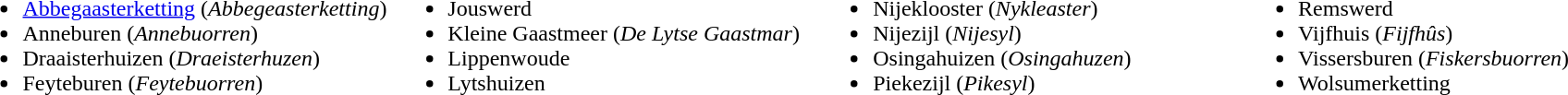<table>
<tr>
<td width="25%" valign="top"><br><ul><li><a href='#'>Abbegaasterketting</a> (<em>Abbegeasterketting</em>)</li><li>Anneburen (<em>Annebuorren</em>)</li><li>Draaisterhuizen (<em>Draeisterhuzen</em>)</li><li>Feyteburen (<em>Feytebuorren</em>)</li></ul></td>
<td width="25%" valign="top"><br><ul><li>Jouswerd</li><li>Kleine Gaastmeer (<em>De Lytse Gaastmar</em>)</li><li>Lippenwoude</li><li>Lytshuizen</li></ul></td>
<td width="25%" valign="top"><br><ul><li>Nijeklooster (<em>Nykleaster</em>)</li><li>Nijezijl (<em>Nijesyl</em>)</li><li>Osingahuizen (<em>Osingahuzen</em>)</li><li>Piekezijl (<em>Pikesyl</em>)</li></ul></td>
<td width="25%" valign="top"><br><ul><li>Remswerd</li><li>Vijfhuis (<em>Fijfhûs</em>)</li><li>Vissersburen (<em>Fiskersbuorren</em>)</li><li>Wolsumerketting</li></ul></td>
</tr>
</table>
